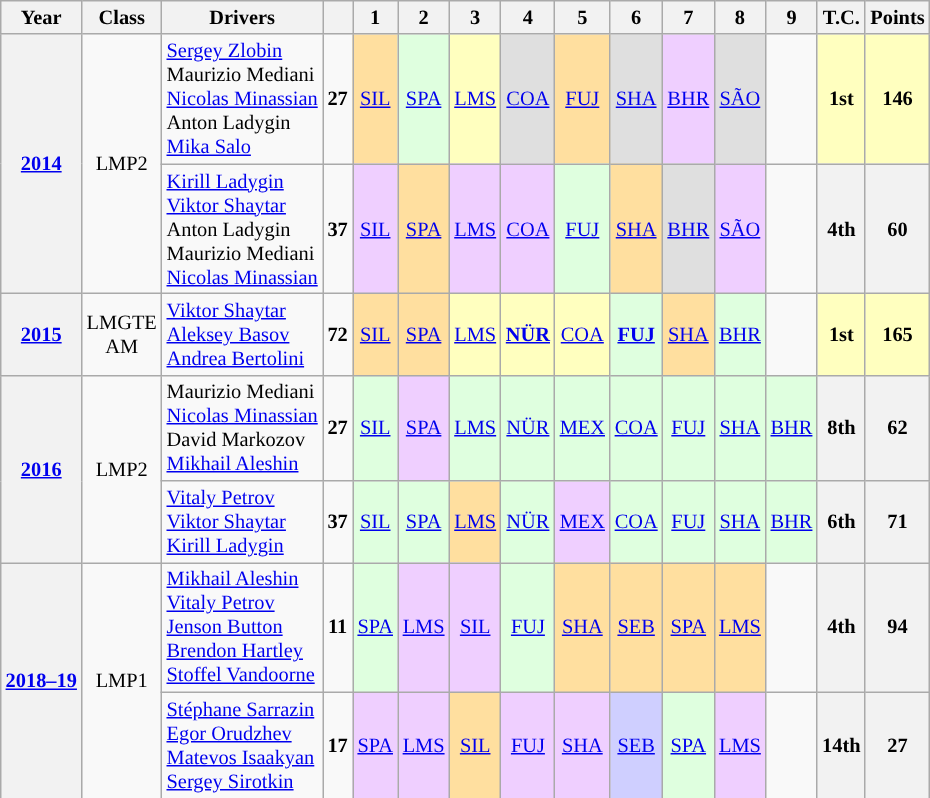<table class="wikitable" style="text-align:center; font-size:85%">
<tr>
<th>Year</th>
<th>Class</th>
<th>Drivers</th>
<th></th>
<th>1</th>
<th>2</th>
<th>3</th>
<th>4</th>
<th>5</th>
<th>6</th>
<th>7</th>
<th>8</th>
<th>9</th>
<th>T.C.</th>
<th>Points</th>
</tr>
<tr>
<th rowspan=2><a href='#'>2014</a></th>
<td rowspan=2>LMP2</td>
<td align="left" style="border-left:0px"> <a href='#'>Sergey Zlobin</a><br> Maurizio Mediani<br> <a href='#'>Nicolas Minassian</a><br> Anton Ladygin<br> <a href='#'>Mika Salo</a></td>
<td><strong>27</strong></td>
<td style="background:#FFDF9F;"><a href='#'>SIL</a><br></td>
<td style="background:#DFFFDF;"><a href='#'>SPA</a><br></td>
<td style="background:#FFFFBF;"><a href='#'>LMS</a><br></td>
<td style="background:#DFDFDF;"><a href='#'>COA</a><br></td>
<td style="background:#FFDF9F;"><a href='#'>FUJ</a><br></td>
<td style="background:#DFDFDF;"><a href='#'>SHA</a><br></td>
<td style="background:#EFCFFF;"><a href='#'>BHR</a><br></td>
<td style="background:#DFDFDF;"><a href='#'>SÃO</a><br></td>
<td></td>
<th style="background:#FFFFBF">1st</th>
<th style="background:#FFFFBF">146</th>
</tr>
<tr>
<td align="left" style="border-left:0px"> <a href='#'>Kirill Ladygin</a><br> <a href='#'>Viktor Shaytar</a><br> Anton Ladygin<br> Maurizio Mediani<br> <a href='#'>Nicolas Minassian</a></td>
<td><strong>37</strong></td>
<td style="background:#EFCFFF;"><a href='#'>SIL</a><br></td>
<td style="background:#FFDF9F;"><a href='#'>SPA</a><br></td>
<td style="background:#EFCFFF;"><a href='#'>LMS</a><br></td>
<td style="background:#EFCFFF;"><a href='#'>COA</a><br></td>
<td style="background:#DFFFDF;"><a href='#'>FUJ</a><br></td>
<td style="background:#FFDF9F;"><a href='#'>SHA</a><br></td>
<td style="background:#DFDFDF;"><a href='#'>BHR</a><br></td>
<td style="background:#EFCFFF;"><a href='#'>SÃO</a><br></td>
<td></td>
<th>4th</th>
<th>60</th>
</tr>
<tr>
<th><a href='#'>2015</a></th>
<td>LMGTE<br>AM</td>
<td align="left" style="border-left:0px"> <a href='#'>Viktor Shaytar</a><br> <a href='#'>Aleksey Basov</a><br> <a href='#'>Andrea Bertolini</a></td>
<td><strong>72</strong></td>
<td style="background:#FFDF9F;"><a href='#'>SIL</a><br></td>
<td style="background:#FFDF9F;"><a href='#'>SPA</a><br></td>
<td style="background:#FFFFBF;"><a href='#'>LMS</a><br></td>
<td style="background:#FFFFBF;"><strong><a href='#'>NÜR</a></strong><br></td>
<td style="background:#FFFFBF;"><a href='#'>COA</a><br></td>
<td style="background:#DFFFDF;"><strong><a href='#'>FUJ</a></strong><br></td>
<td style="background:#FFDF9F;"><a href='#'>SHA</a><br></td>
<td style="background:#DFFFDF;"><a href='#'>BHR</a><br></td>
<td></td>
<th style="background:#FFFFBF">1st</th>
<th style="background:#FFFFBF">165</th>
</tr>
<tr>
<th rowspan=2><a href='#'>2016</a></th>
<td rowspan=2>LMP2</td>
<td align="left" style="border-left:0px"> Maurizio Mediani<br> <a href='#'>Nicolas Minassian</a><br> David Markozov<br> <a href='#'>Mikhail Aleshin</a></td>
<td><strong>27</strong></td>
<td style="background:#DFFFDF;"><a href='#'>SIL</a><br></td>
<td style="background:#EFCFFF;"><a href='#'>SPA</a><br></td>
<td style="background:#DFFFDF;"><a href='#'>LMS</a><br></td>
<td style="background:#DFFFDF;"><a href='#'>NÜR</a><br></td>
<td style="background:#DFFFDF;"><a href='#'>MEX</a><br></td>
<td style="background:#DFFFDF;"><a href='#'>COA</a><br></td>
<td style="background:#DFFFDF;"><a href='#'>FUJ</a><br></td>
<td style="background:#DFFFDF;"><a href='#'>SHA</a><br></td>
<td style="background:#DFFFDF;"><a href='#'>BHR</a><br></td>
<th>8th</th>
<th>62</th>
</tr>
<tr>
<td align="left" style="border-left:0px"> <a href='#'>Vitaly Petrov</a><br> <a href='#'>Viktor Shaytar</a><br> <a href='#'>Kirill Ladygin</a></td>
<td><strong>37</strong></td>
<td style="background:#DFFFDF;"><a href='#'>SIL</a><br></td>
<td style="background:#DFFFDF;"><a href='#'>SPA</a><br></td>
<td style="background:#FFDF9F;"><a href='#'>LMS</a><br></td>
<td style="background:#DFFFDF;"><a href='#'>NÜR</a><br></td>
<td style="background:#EFCFFF;"><a href='#'>MEX</a><br></td>
<td style="background:#DFFFDF;"><a href='#'>COA</a><br></td>
<td style="background:#DFFFDF;"><a href='#'>FUJ</a><br></td>
<td style="background:#DFFFDF;"><a href='#'>SHA</a><br></td>
<td style="background:#DFFFDF;"><a href='#'>BHR</a><br></td>
<th>6th</th>
<th>71</th>
</tr>
<tr>
<th rowspan=2><a href='#'>2018–19</a></th>
<td rowspan=2>LMP1</td>
<td align="left" style="border-left:0px"> <a href='#'>Mikhail Aleshin</a><br> <a href='#'>Vitaly Petrov</a><br> <a href='#'>Jenson Button</a><br> <a href='#'>Brendon Hartley</a><br> <a href='#'>Stoffel Vandoorne</a></td>
<td><strong>11</strong></td>
<td style="background:#DFFFDF;"><a href='#'>SPA</a><br></td>
<td style="background:#EFCFFF;"><a href='#'>LMS</a><br></td>
<td style="background:#EFCFFF;"><a href='#'>SIL</a><br></td>
<td style="background:#DFFFDF;"><a href='#'>FUJ</a><br></td>
<td style="background:#FFDF9F;"><a href='#'>SHA</a><br></td>
<td style="background:#FFDF9F;"><a href='#'>SEB</a><br></td>
<td style="background:#FFDF9F;"><a href='#'>SPA</a><br></td>
<td style="background:#FFDF9F;"><a href='#'>LMS</a><br></td>
<td></td>
<th>4th</th>
<th>94</th>
</tr>
<tr>
<td align="left" style="border-left:0px"> <a href='#'>Stéphane Sarrazin</a><br> <a href='#'>Egor Orudzhev</a><br> <a href='#'>Matevos Isaakyan</a><br> <a href='#'>Sergey Sirotkin</a></td>
<td><strong>17</strong></td>
<td style="background:#EFCFFF;"><a href='#'>SPA</a><br></td>
<td style="background:#EFCFFF;"><a href='#'>LMS</a><br></td>
<td style="background:#FFDF9F;"><a href='#'>SIL</a><br></td>
<td style="background:#EFCFFF;"><a href='#'>FUJ</a><br></td>
<td style="background:#EFCFFF;"><a href='#'>SHA</a><br></td>
<td style="background:#CFCFFF;"><a href='#'>SEB</a><br></td>
<td style="background:#DFFFDF;"><a href='#'>SPA</a><br></td>
<td style="background:#EFCFFF;"><a href='#'>LMS</a><br></td>
<td></td>
<th>14th</th>
<th>27</th>
</tr>
</table>
